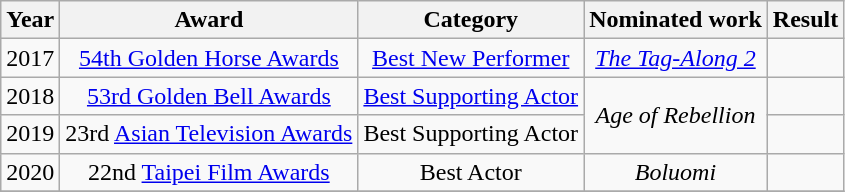<table class="wikitable sortable plainrowheaders" style="text-align:center;">
<tr>
<th>Year</th>
<th>Award</th>
<th>Category</th>
<th>Nominated work</th>
<th>Result</th>
</tr>
<tr>
<td>2017</td>
<td><a href='#'>54th Golden Horse Awards</a></td>
<td><a href='#'>Best New Performer</a></td>
<td><em><a href='#'>The Tag-Along 2</a></em></td>
<td></td>
</tr>
<tr>
<td>2018</td>
<td><a href='#'>53rd Golden Bell Awards</a></td>
<td><a href='#'>Best Supporting Actor</a></td>
<td rowspan="2"><em>Age of Rebellion</em></td>
<td></td>
</tr>
<tr>
<td>2019</td>
<td>23rd <a href='#'>Asian Television Awards</a></td>
<td>Best Supporting Actor</td>
<td></td>
</tr>
<tr>
<td>2020</td>
<td>22nd <a href='#'>Taipei Film Awards</a></td>
<td>Best Actor</td>
<td><em>Boluomi</em></td>
<td></td>
</tr>
<tr>
</tr>
</table>
